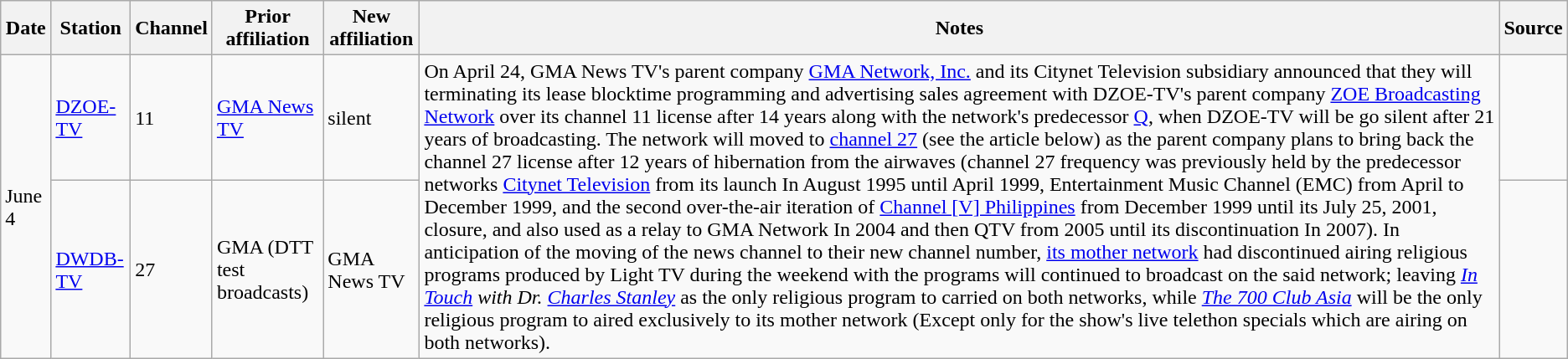<table class="wikitable">
<tr>
<th><strong>Date</strong></th>
<th><strong>Station</strong></th>
<th><strong>Channel</strong></th>
<th><strong>Prior affiliation</strong></th>
<th><strong>New affiliation</strong></th>
<th><strong>Notes</strong></th>
<th><strong>Source</strong></th>
</tr>
<tr>
<td rowspan="2">June 4</td>
<td><a href='#'>DZOE-TV</a></td>
<td>11</td>
<td><a href='#'>GMA News TV</a></td>
<td>silent</td>
<td rowspan="2">On April 24, GMA News TV's parent company <a href='#'>GMA Network, Inc.</a> and its Citynet Television subsidiary announced that they will terminating its lease blocktime programming and advertising sales agreement with DZOE-TV's parent company <a href='#'>ZOE Broadcasting Network</a> over its channel 11 license after 14 years along with the network's predecessor <a href='#'>Q</a>, when DZOE-TV will be go silent after 21 years of broadcasting. The network will moved to <a href='#'>channel 27</a> (see the article below) as the parent company plans to bring back the channel 27 license after 12 years of hibernation from the airwaves (channel 27 frequency was previously held by the predecessor networks <a href='#'>Citynet Television</a> from its launch In August 1995 until April 1999, Entertainment Music Channel (EMC) from April to December 1999, and the second over-the-air iteration of <a href='#'>Channel [V] Philippines</a> from December 1999 until its July 25, 2001, closure, and also used as a relay to GMA Network In 2004 and then QTV from 2005 until its discontinuation In 2007). In anticipation of the moving of the news channel to their new channel number, <a href='#'>its mother network</a> had discontinued airing religious programs produced by Light TV during the weekend with the programs will continued to broadcast on the said network; leaving <em><a href='#'>In Touch</a> with Dr. <a href='#'>Charles Stanley</a></em> as the only religious program to carried on both networks, while <em><a href='#'>The 700 Club Asia</a></em> will be the only religious program to aired exclusively to its mother network (Except only for the show's live telethon specials which are airing on both networks).</td>
<td></td>
</tr>
<tr>
<td><a href='#'>DWDB-TV</a></td>
<td>27</td>
<td>GMA (DTT test broadcasts)</td>
<td>GMA News TV</td>
<td></td>
</tr>
</table>
